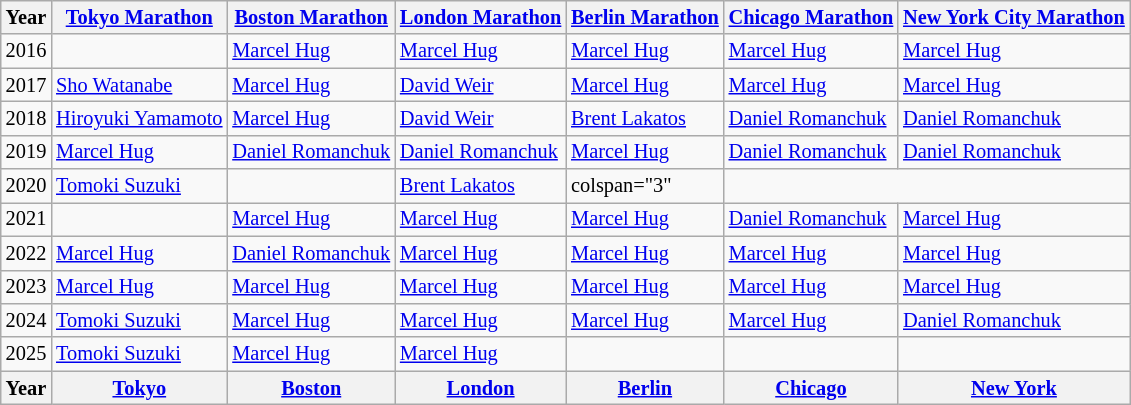<table class="wikitable" style="font-size: 85%">
<tr>
<th>Year</th>
<th><a href='#'>Tokyo Marathon</a></th>
<th><a href='#'>Boston Marathon</a></th>
<th><a href='#'>London Marathon</a></th>
<th><a href='#'>Berlin Marathon</a></th>
<th><a href='#'>Chicago Marathon</a></th>
<th><a href='#'>New York City Marathon</a></th>
</tr>
<tr>
<td>2016</td>
<td></td>
<td> <a href='#'>Marcel Hug</a> </td>
<td> <a href='#'>Marcel Hug</a> </td>
<td> <a href='#'>Marcel Hug</a> </td>
<td> <a href='#'>Marcel Hug</a> </td>
<td> <a href='#'>Marcel Hug</a> </td>
</tr>
<tr>
<td>2017</td>
<td> <a href='#'>Sho Watanabe</a></td>
<td> <a href='#'>Marcel Hug</a> </td>
<td> <a href='#'>David Weir</a> </td>
<td> <a href='#'>Marcel Hug</a> </td>
<td> <a href='#'>Marcel Hug</a> </td>
<td> <a href='#'>Marcel Hug</a> </td>
</tr>
<tr>
<td>2018</td>
<td> <a href='#'>Hiroyuki Yamamoto</a></td>
<td> <a href='#'>Marcel Hug</a> </td>
<td> <a href='#'>David Weir</a> </td>
<td> <a href='#'>Brent Lakatos</a> </td>
<td> <a href='#'>Daniel Romanchuk</a> </td>
<td> <a href='#'>Daniel Romanchuk</a> </td>
</tr>
<tr>
<td>2019</td>
<td> <a href='#'>Marcel Hug</a> </td>
<td> <a href='#'>Daniel Romanchuk</a> </td>
<td> <a href='#'>Daniel Romanchuk</a> </td>
<td> <a href='#'>Marcel Hug</a> </td>
<td> <a href='#'>Daniel Romanchuk</a> </td>
<td> <a href='#'>Daniel Romanchuk</a> </td>
</tr>
<tr>
<td>2020</td>
<td> <a href='#'>Tomoki Suzuki</a></td>
<td></td>
<td> <a href='#'>Brent Lakatos</a> </td>
<td>colspan="3" </td>
</tr>
<tr>
<td>2021</td>
<td></td>
<td> <a href='#'>Marcel Hug</a> </td>
<td> <a href='#'>Marcel Hug</a> </td>
<td> <a href='#'>Marcel Hug</a> </td>
<td> <a href='#'>Daniel Romanchuk</a> </td>
<td> <a href='#'>Marcel Hug</a> </td>
</tr>
<tr>
<td>2022</td>
<td> <a href='#'>Marcel Hug</a> </td>
<td> <a href='#'>Daniel Romanchuk</a> </td>
<td> <a href='#'>Marcel Hug</a> </td>
<td> <a href='#'>Marcel Hug</a> </td>
<td> <a href='#'>Marcel Hug</a> </td>
<td> <a href='#'>Marcel Hug</a> </td>
</tr>
<tr>
<td>2023</td>
<td> <a href='#'>Marcel Hug</a> </td>
<td> <a href='#'>Marcel Hug</a> </td>
<td> <a href='#'>Marcel Hug</a> </td>
<td> <a href='#'>Marcel Hug</a> </td>
<td> <a href='#'>Marcel Hug</a> </td>
<td> <a href='#'>Marcel Hug</a> </td>
</tr>
<tr>
<td>2024</td>
<td> <a href='#'>Tomoki Suzuki</a> </td>
<td> <a href='#'>Marcel Hug</a> </td>
<td> <a href='#'>Marcel Hug</a> </td>
<td> <a href='#'>Marcel Hug</a> </td>
<td> <a href='#'>Marcel Hug</a> </td>
<td> <a href='#'>Daniel Romanchuk</a> </td>
</tr>
<tr>
<td>2025</td>
<td> <a href='#'>Tomoki Suzuki</a> </td>
<td> <a href='#'>Marcel Hug</a> </td>
<td> <a href='#'>Marcel Hug</a> </td>
<td></td>
<td></td>
</tr>
<tr>
<th>Year</th>
<th><a href='#'>Tokyo</a></th>
<th><a href='#'>Boston</a></th>
<th><a href='#'>London</a></th>
<th><a href='#'>Berlin</a></th>
<th><a href='#'>Chicago</a></th>
<th><a href='#'>New York</a></th>
</tr>
</table>
